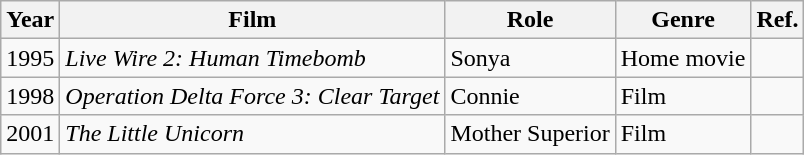<table class="wikitable">
<tr>
<th>Year</th>
<th>Film</th>
<th>Role</th>
<th>Genre</th>
<th>Ref.</th>
</tr>
<tr>
<td>1995</td>
<td><em>Live Wire 2: Human Timebomb</em></td>
<td>Sonya</td>
<td>Home movie</td>
<td></td>
</tr>
<tr>
<td>1998</td>
<td><em>Operation Delta Force 3: Clear Target</em></td>
<td>Connie</td>
<td>Film</td>
<td></td>
</tr>
<tr>
<td>2001</td>
<td><em>The Little Unicorn</em></td>
<td>Mother Superior</td>
<td>Film</td>
<td></td>
</tr>
</table>
